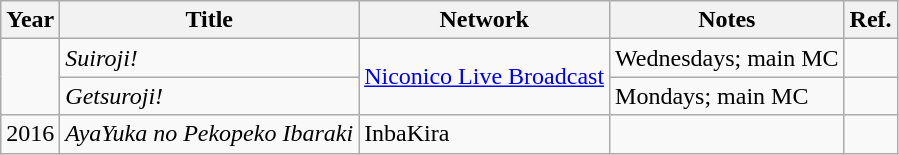<table class="wikitable">
<tr>
<th>Year</th>
<th>Title</th>
<th>Network</th>
<th>Notes</th>
<th>Ref.</th>
</tr>
<tr>
<td rowspan="2"></td>
<td><em>Suiroji!</em></td>
<td rowspan="2"><a href='#'>Niconico Live Broadcast</a></td>
<td>Wednesdays; main MC</td>
<td></td>
</tr>
<tr>
<td><em>Getsuroji!</em></td>
<td>Mondays; main MC</td>
<td></td>
</tr>
<tr>
<td>2016</td>
<td><em>AyaYuka no Pekopeko Ibaraki</em></td>
<td>InbaKira</td>
<td></td>
<td></td>
</tr>
</table>
